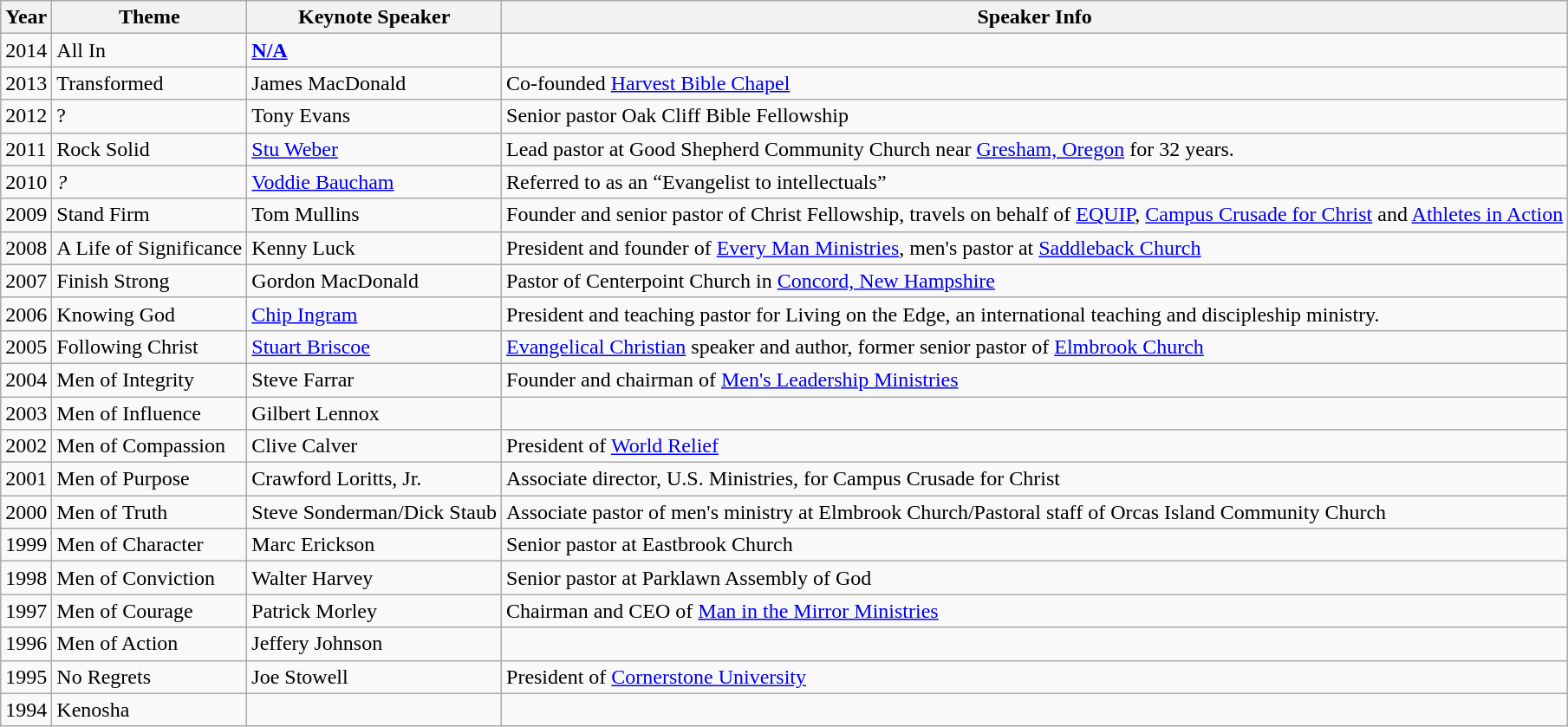<table class="wikitable">
<tr>
<th>Year</th>
<th>Theme</th>
<th>Keynote Speaker</th>
<th>Speaker Info</th>
</tr>
<tr>
<td>2014</td>
<td>All In</td>
<td><strong><a href='#'>N/A</a></strong></td>
<td></td>
</tr>
<tr>
<td>2013</td>
<td>Transformed</td>
<td>James MacDonald</td>
<td>Co-founded <a href='#'>Harvest Bible Chapel</a></td>
</tr>
<tr>
<td>2012</td>
<td>?</td>
<td>Tony Evans</td>
<td>Senior pastor Oak Cliff Bible Fellowship</td>
</tr>
<tr>
<td>2011</td>
<td>Rock Solid</td>
<td><a href='#'>Stu Weber</a></td>
<td>Lead pastor at Good Shepherd Community Church near <a href='#'>Gresham, Oregon</a> for 32 years.</td>
</tr>
<tr>
<td>2010</td>
<td><em>?</em></td>
<td><a href='#'>Voddie Baucham</a></td>
<td>Referred to as an “Evangelist to intellectuals” </td>
</tr>
<tr>
<td>2009</td>
<td>Stand Firm</td>
<td>Tom Mullins</td>
<td>Founder and senior pastor of Christ Fellowship, travels on behalf of <a href='#'>EQUIP</a>, <a href='#'>Campus Crusade for Christ</a> and <a href='#'>Athletes in Action</a></td>
</tr>
<tr>
<td>2008</td>
<td>A Life of Significance</td>
<td>Kenny Luck</td>
<td>President and founder of <a href='#'>Every Man Ministries</a>, men's pastor at <a href='#'>Saddleback Church</a></td>
</tr>
<tr>
<td>2007</td>
<td>Finish Strong</td>
<td>Gordon MacDonald</td>
<td>Pastor of Centerpoint Church in <a href='#'>Concord, New Hampshire</a></td>
</tr>
<tr>
<td>2006</td>
<td>Knowing God</td>
<td><a href='#'>Chip Ingram</a></td>
<td>President and teaching pastor for Living on the Edge, an international teaching and discipleship ministry.</td>
</tr>
<tr>
<td>2005</td>
<td>Following Christ</td>
<td><a href='#'>Stuart Briscoe</a></td>
<td><a href='#'>Evangelical Christian</a> speaker and author, former senior pastor of <a href='#'>Elmbrook Church</a></td>
</tr>
<tr>
<td>2004</td>
<td>Men of Integrity</td>
<td>Steve Farrar</td>
<td>Founder and chairman of <a href='#'>Men's Leadership Ministries</a></td>
</tr>
<tr>
<td>2003</td>
<td>Men of Influence</td>
<td>Gilbert Lennox</td>
<td></td>
</tr>
<tr>
<td>2002</td>
<td>Men of Compassion</td>
<td>Clive Calver</td>
<td>President of <a href='#'>World Relief</a></td>
</tr>
<tr>
<td>2001</td>
<td>Men of Purpose</td>
<td>Crawford Loritts, Jr.</td>
<td>Associate director, U.S. Ministries, for Campus Crusade for Christ</td>
</tr>
<tr>
<td>2000</td>
<td>Men of Truth</td>
<td>Steve Sonderman/Dick Staub</td>
<td>Associate pastor of men's ministry at Elmbrook Church/Pastoral staff of Orcas Island Community Church</td>
</tr>
<tr>
<td>1999</td>
<td>Men of Character</td>
<td>Marc Erickson</td>
<td>Senior pastor at Eastbrook Church</td>
</tr>
<tr>
<td>1998</td>
<td>Men of Conviction</td>
<td>Walter Harvey</td>
<td>Senior pastor at Parklawn Assembly of God</td>
</tr>
<tr>
<td>1997</td>
<td>Men of Courage</td>
<td>Patrick Morley</td>
<td>Chairman and CEO of <a href='#'>Man in the Mirror Ministries</a></td>
</tr>
<tr>
<td>1996</td>
<td>Men of Action</td>
<td>Jeffery Johnson</td>
<td></td>
</tr>
<tr>
<td>1995</td>
<td>No Regrets</td>
<td>Joe Stowell</td>
<td>President of <a href='#'>Cornerstone University</a></td>
</tr>
<tr>
<td>1994</td>
<td>Kenosha</td>
<td></td>
<td></td>
</tr>
</table>
